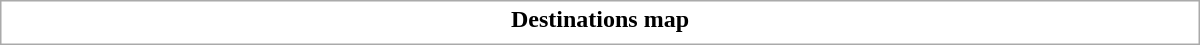<table class="collapsible collapsed" style="border:1px #aaa solid; width:50em; margin:0.2em auto">
<tr>
<th>Destinations map</th>
</tr>
<tr>
<td></td>
</tr>
</table>
